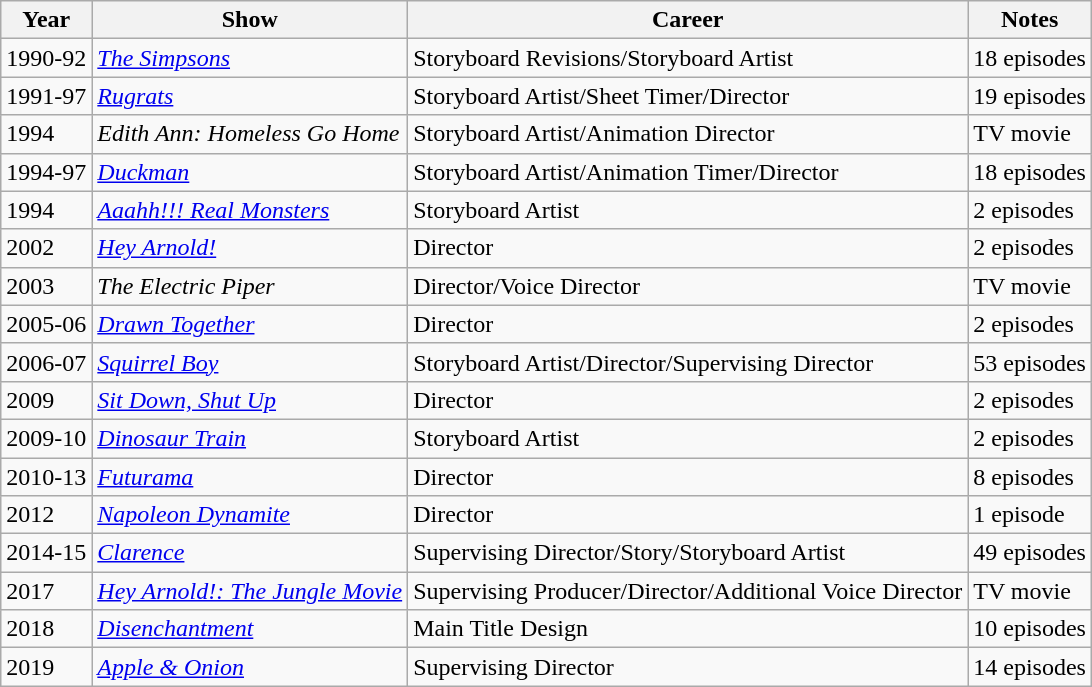<table class="wikitable">
<tr>
<th>Year</th>
<th>Show</th>
<th>Career</th>
<th>Notes</th>
</tr>
<tr>
<td>1990-92</td>
<td><em><a href='#'>The Simpsons</a></em></td>
<td>Storyboard Revisions/Storyboard Artist</td>
<td>18 episodes</td>
</tr>
<tr>
<td>1991-97</td>
<td><em><a href='#'>Rugrats</a></em></td>
<td>Storyboard Artist/Sheet Timer/Director</td>
<td>19 episodes</td>
</tr>
<tr>
<td>1994</td>
<td><em>Edith Ann: Homeless Go Home</em></td>
<td>Storyboard Artist/Animation Director</td>
<td>TV movie</td>
</tr>
<tr>
<td>1994-97</td>
<td><em><a href='#'>Duckman</a></em></td>
<td>Storyboard Artist/Animation Timer/Director</td>
<td>18 episodes</td>
</tr>
<tr>
<td>1994</td>
<td><em><a href='#'>Aaahh!!! Real Monsters</a></em></td>
<td>Storyboard Artist</td>
<td>2 episodes</td>
</tr>
<tr>
<td>2002</td>
<td><em><a href='#'>Hey Arnold!</a></em></td>
<td>Director</td>
<td>2 episodes</td>
</tr>
<tr>
<td>2003</td>
<td><em>The Electric Piper</em></td>
<td>Director/Voice Director</td>
<td>TV movie</td>
</tr>
<tr>
<td>2005-06</td>
<td><em><a href='#'>Drawn Together</a></em></td>
<td>Director</td>
<td>2 episodes</td>
</tr>
<tr>
<td>2006-07</td>
<td><em><a href='#'>Squirrel Boy</a></em></td>
<td>Storyboard Artist/Director/Supervising Director</td>
<td>53 episodes</td>
</tr>
<tr>
<td>2009</td>
<td><em><a href='#'>Sit Down, Shut Up</a></em></td>
<td>Director</td>
<td>2 episodes</td>
</tr>
<tr>
<td>2009-10</td>
<td><em><a href='#'>Dinosaur Train</a></em></td>
<td>Storyboard Artist</td>
<td>2 episodes</td>
</tr>
<tr>
<td>2010-13</td>
<td><em><a href='#'>Futurama</a></em></td>
<td>Director</td>
<td>8 episodes</td>
</tr>
<tr>
<td>2012</td>
<td><em><a href='#'>Napoleon Dynamite</a></em></td>
<td>Director</td>
<td>1 episode</td>
</tr>
<tr>
<td>2014-15</td>
<td><em><a href='#'>Clarence</a></em></td>
<td>Supervising Director/Story/Storyboard Artist</td>
<td>49 episodes</td>
</tr>
<tr>
<td>2017</td>
<td><em><a href='#'>Hey Arnold!: The Jungle Movie</a></em></td>
<td>Supervising Producer/Director/Additional Voice Director</td>
<td>TV movie</td>
</tr>
<tr>
<td>2018</td>
<td><em><a href='#'>Disenchantment</a></em></td>
<td>Main Title Design</td>
<td>10 episodes</td>
</tr>
<tr>
<td>2019</td>
<td><em><a href='#'>Apple & Onion</a></em></td>
<td>Supervising Director</td>
<td>14 episodes</td>
</tr>
</table>
